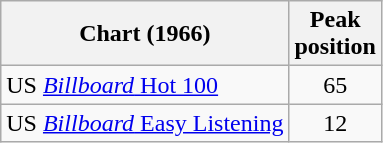<table class="wikitable">
<tr>
<th>Chart (1966)</th>
<th>Peak<br>position</th>
</tr>
<tr>
<td>US <a href='#'><em>Billboard</em> Hot 100</a></td>
<td style="text-align:center;">65</td>
</tr>
<tr>
<td>US <a href='#'><em>Billboard</em> Easy Listening</a></td>
<td style="text-align:center;">12</td>
</tr>
</table>
